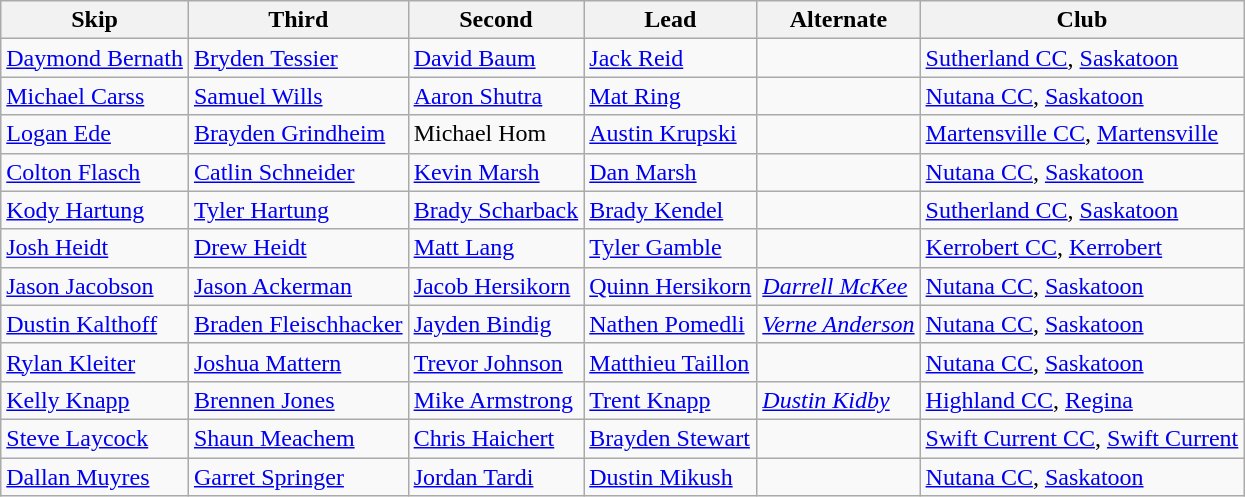<table class="wikitable">
<tr>
<th scope="col">Skip</th>
<th scope="col">Third</th>
<th scope="col">Second</th>
<th scope="col">Lead</th>
<th scope="col">Alternate</th>
<th scope="col">Club</th>
</tr>
<tr>
<td><a href='#'>Daymond Bernath</a></td>
<td><a href='#'>Bryden Tessier</a></td>
<td><a href='#'>David Baum</a></td>
<td><a href='#'>Jack Reid</a></td>
<td></td>
<td><a href='#'>Sutherland CC</a>, <a href='#'>Saskatoon</a></td>
</tr>
<tr>
<td><a href='#'>Michael Carss</a></td>
<td><a href='#'>Samuel Wills</a></td>
<td><a href='#'>Aaron Shutra</a></td>
<td><a href='#'>Mat Ring</a></td>
<td></td>
<td><a href='#'>Nutana CC</a>, <a href='#'>Saskatoon</a></td>
</tr>
<tr>
<td><a href='#'>Logan Ede</a></td>
<td><a href='#'>Brayden Grindheim</a></td>
<td>Michael Hom</td>
<td><a href='#'>Austin Krupski</a></td>
<td></td>
<td><a href='#'>Martensville CC</a>, <a href='#'>Martensville</a></td>
</tr>
<tr>
<td><a href='#'>Colton Flasch</a></td>
<td><a href='#'>Catlin Schneider</a></td>
<td><a href='#'>Kevin Marsh</a></td>
<td><a href='#'>Dan Marsh</a></td>
<td></td>
<td><a href='#'>Nutana CC</a>, <a href='#'>Saskatoon</a></td>
</tr>
<tr>
<td><a href='#'>Kody Hartung</a></td>
<td><a href='#'>Tyler Hartung</a></td>
<td><a href='#'>Brady Scharback</a></td>
<td><a href='#'>Brady Kendel</a></td>
<td></td>
<td><a href='#'>Sutherland CC</a>, <a href='#'>Saskatoon</a></td>
</tr>
<tr>
<td><a href='#'>Josh Heidt</a></td>
<td><a href='#'>Drew Heidt</a></td>
<td><a href='#'>Matt Lang</a></td>
<td><a href='#'>Tyler Gamble</a></td>
<td></td>
<td><a href='#'>Kerrobert CC</a>, <a href='#'>Kerrobert</a></td>
</tr>
<tr>
<td><a href='#'>Jason Jacobson</a></td>
<td><a href='#'>Jason Ackerman</a></td>
<td><a href='#'>Jacob Hersikorn</a></td>
<td><a href='#'>Quinn Hersikorn</a></td>
<td><em><a href='#'>Darrell McKee</a></em></td>
<td><a href='#'>Nutana CC</a>, <a href='#'>Saskatoon</a></td>
</tr>
<tr>
<td><a href='#'>Dustin Kalthoff</a></td>
<td><a href='#'>Braden Fleischhacker</a></td>
<td><a href='#'>Jayden Bindig</a></td>
<td><a href='#'>Nathen Pomedli</a></td>
<td><em><a href='#'>Verne Anderson</a></em></td>
<td><a href='#'>Nutana CC</a>, <a href='#'>Saskatoon</a></td>
</tr>
<tr>
<td><a href='#'>Rylan Kleiter</a></td>
<td><a href='#'>Joshua Mattern</a></td>
<td><a href='#'>Trevor Johnson</a></td>
<td><a href='#'>Matthieu Taillon</a></td>
<td></td>
<td><a href='#'>Nutana CC</a>, <a href='#'>Saskatoon</a></td>
</tr>
<tr>
<td><a href='#'>Kelly Knapp</a></td>
<td><a href='#'>Brennen Jones</a></td>
<td><a href='#'>Mike Armstrong</a></td>
<td><a href='#'>Trent Knapp</a></td>
<td><em><a href='#'>Dustin Kidby</a></em></td>
<td><a href='#'>Highland CC</a>, <a href='#'>Regina</a></td>
</tr>
<tr>
<td><a href='#'>Steve Laycock</a></td>
<td><a href='#'>Shaun Meachem</a></td>
<td><a href='#'>Chris Haichert</a></td>
<td><a href='#'>Brayden Stewart</a></td>
<td></td>
<td><a href='#'>Swift Current CC</a>, <a href='#'>Swift Current</a></td>
</tr>
<tr>
<td><a href='#'>Dallan Muyres</a></td>
<td><a href='#'>Garret Springer</a></td>
<td><a href='#'>Jordan Tardi</a></td>
<td><a href='#'>Dustin Mikush</a></td>
<td></td>
<td><a href='#'>Nutana CC</a>, <a href='#'>Saskatoon</a></td>
</tr>
</table>
